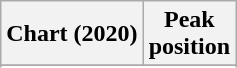<table class="wikitable sortable plainrowheaders" style="text-align:center">
<tr>
<th scope="col">Chart (2020)</th>
<th scope="col">Peak<br>position</th>
</tr>
<tr>
</tr>
<tr>
</tr>
<tr>
</tr>
<tr>
</tr>
<tr>
</tr>
<tr>
</tr>
<tr>
</tr>
<tr>
</tr>
<tr>
</tr>
<tr>
</tr>
<tr>
</tr>
<tr>
</tr>
<tr>
</tr>
<tr>
</tr>
<tr>
</tr>
<tr>
</tr>
<tr>
</tr>
<tr>
</tr>
<tr>
</tr>
<tr>
</tr>
<tr>
</tr>
<tr>
</tr>
<tr>
</tr>
</table>
